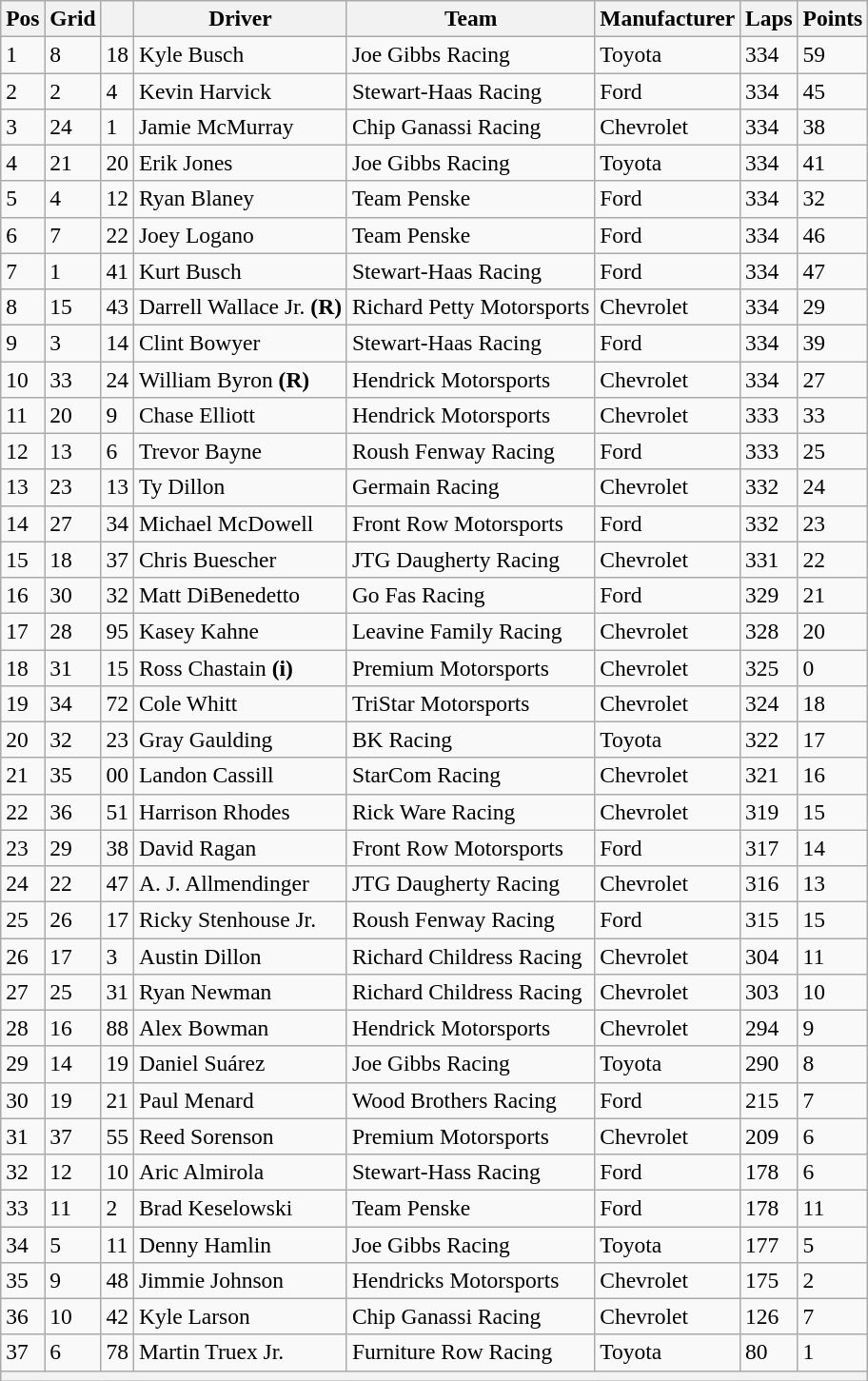<table class="wikitable" style="font-size:98%">
<tr>
<th>Pos</th>
<th>Grid</th>
<th></th>
<th>Driver</th>
<th>Team</th>
<th>Manufacturer</th>
<th>Laps</th>
<th>Points</th>
</tr>
<tr>
<td>1</td>
<td>8</td>
<td>18</td>
<td>Kyle Busch</td>
<td>Joe Gibbs Racing</td>
<td>Toyota</td>
<td>334</td>
<td>59</td>
</tr>
<tr>
<td>2</td>
<td>2</td>
<td>4</td>
<td>Kevin Harvick</td>
<td>Stewart-Haas Racing</td>
<td>Ford</td>
<td>334</td>
<td>45</td>
</tr>
<tr>
<td>3</td>
<td>24</td>
<td>1</td>
<td>Jamie McMurray</td>
<td>Chip Ganassi Racing</td>
<td>Chevrolet</td>
<td>334</td>
<td>38</td>
</tr>
<tr>
<td>4</td>
<td>21</td>
<td>20</td>
<td>Erik Jones</td>
<td>Joe Gibbs Racing</td>
<td>Toyota</td>
<td>334</td>
<td>41</td>
</tr>
<tr>
<td>5</td>
<td>4</td>
<td>12</td>
<td>Ryan Blaney</td>
<td>Team Penske</td>
<td>Ford</td>
<td>334</td>
<td>32</td>
</tr>
<tr>
<td>6</td>
<td>7</td>
<td>22</td>
<td>Joey Logano</td>
<td>Team Penske</td>
<td>Ford</td>
<td>334</td>
<td>46</td>
</tr>
<tr>
<td>7</td>
<td>1</td>
<td>41</td>
<td>Kurt Busch</td>
<td>Stewart-Haas Racing</td>
<td>Ford</td>
<td>334</td>
<td>47</td>
</tr>
<tr>
<td>8</td>
<td>15</td>
<td>43</td>
<td>Darrell Wallace Jr. <strong>(R)</strong></td>
<td>Richard Petty Motorsports</td>
<td>Chevrolet</td>
<td>334</td>
<td>29</td>
</tr>
<tr>
<td>9</td>
<td>3</td>
<td>14</td>
<td>Clint Bowyer</td>
<td>Stewart-Haas Racing</td>
<td>Ford</td>
<td>334</td>
<td>39</td>
</tr>
<tr>
<td>10</td>
<td>33</td>
<td>24</td>
<td>William Byron <strong>(R)</strong></td>
<td>Hendrick Motorsports</td>
<td>Chevrolet</td>
<td>334</td>
<td>27</td>
</tr>
<tr>
<td>11</td>
<td>20</td>
<td>9</td>
<td>Chase Elliott</td>
<td>Hendrick Motorsports</td>
<td>Chevrolet</td>
<td>333</td>
<td>33</td>
</tr>
<tr>
<td>12</td>
<td>13</td>
<td>6</td>
<td>Trevor Bayne</td>
<td>Roush Fenway Racing</td>
<td>Ford</td>
<td>333</td>
<td>25</td>
</tr>
<tr>
<td>13</td>
<td>23</td>
<td>13</td>
<td>Ty Dillon</td>
<td>Germain Racing</td>
<td>Chevrolet</td>
<td>332</td>
<td>24</td>
</tr>
<tr>
<td>14</td>
<td>27</td>
<td>34</td>
<td>Michael McDowell</td>
<td>Front Row Motorsports</td>
<td>Ford</td>
<td>332</td>
<td>23</td>
</tr>
<tr>
<td>15</td>
<td>18</td>
<td>37</td>
<td>Chris Buescher</td>
<td>JTG Daugherty Racing</td>
<td>Chevrolet</td>
<td>331</td>
<td>22</td>
</tr>
<tr>
<td>16</td>
<td>30</td>
<td>32</td>
<td>Matt DiBenedetto</td>
<td>Go Fas Racing</td>
<td>Ford</td>
<td>329</td>
<td>21</td>
</tr>
<tr>
<td>17</td>
<td>28</td>
<td>95</td>
<td>Kasey Kahne</td>
<td>Leavine Family Racing</td>
<td>Chevrolet</td>
<td>328</td>
<td>20</td>
</tr>
<tr>
<td>18</td>
<td>31</td>
<td>15</td>
<td>Ross Chastain <strong>(i)</strong></td>
<td>Premium Motorsports</td>
<td>Chevrolet</td>
<td>325</td>
<td>0</td>
</tr>
<tr>
<td>19</td>
<td>34</td>
<td>72</td>
<td>Cole Whitt</td>
<td>TriStar Motorsports</td>
<td>Chevrolet</td>
<td>324</td>
<td>18</td>
</tr>
<tr>
<td>20</td>
<td>32</td>
<td>23</td>
<td>Gray Gaulding</td>
<td>BK Racing</td>
<td>Toyota</td>
<td>322</td>
<td>17</td>
</tr>
<tr>
<td>21</td>
<td>35</td>
<td>00</td>
<td>Landon Cassill</td>
<td>StarCom Racing</td>
<td>Chevrolet</td>
<td>321</td>
<td>16</td>
</tr>
<tr>
<td>22</td>
<td>36</td>
<td>51</td>
<td>Harrison Rhodes</td>
<td>Rick Ware Racing</td>
<td>Chevrolet</td>
<td>319</td>
<td>15</td>
</tr>
<tr>
<td>23</td>
<td>29</td>
<td>38</td>
<td>David Ragan</td>
<td>Front Row Motorsports</td>
<td>Ford</td>
<td>317</td>
<td>14</td>
</tr>
<tr>
<td>24</td>
<td>22</td>
<td>47</td>
<td>A. J. Allmendinger</td>
<td>JTG Daugherty Racing</td>
<td>Chevrolet</td>
<td>316</td>
<td>13</td>
</tr>
<tr>
<td>25</td>
<td>26</td>
<td>17</td>
<td>Ricky Stenhouse Jr.</td>
<td>Roush Fenway Racing</td>
<td>Ford</td>
<td>315</td>
<td>15</td>
</tr>
<tr>
<td>26</td>
<td>17</td>
<td>3</td>
<td>Austin Dillon</td>
<td>Richard Childress Racing</td>
<td>Chevrolet</td>
<td>304</td>
<td>11</td>
</tr>
<tr>
<td>27</td>
<td>25</td>
<td>31</td>
<td>Ryan Newman</td>
<td>Richard Childress Racing</td>
<td>Chevrolet</td>
<td>303</td>
<td>10</td>
</tr>
<tr>
<td>28</td>
<td>16</td>
<td>88</td>
<td>Alex Bowman</td>
<td>Hendrick Motorsports</td>
<td>Chevrolet</td>
<td>294</td>
<td>9</td>
</tr>
<tr>
<td>29</td>
<td>14</td>
<td>19</td>
<td>Daniel Suárez</td>
<td>Joe Gibbs Racing</td>
<td>Toyota</td>
<td>290</td>
<td>8</td>
</tr>
<tr>
<td>30</td>
<td>19</td>
<td>21</td>
<td>Paul Menard</td>
<td>Wood Brothers Racing</td>
<td>Ford</td>
<td>215</td>
<td>7</td>
</tr>
<tr>
<td>31</td>
<td>37</td>
<td>55</td>
<td>Reed Sorenson</td>
<td>Premium Motorsports</td>
<td>Chevrolet</td>
<td>209</td>
<td>6</td>
</tr>
<tr>
<td>32</td>
<td>12</td>
<td>10</td>
<td>Aric Almirola</td>
<td>Stewart-Hass Racing</td>
<td>Ford</td>
<td>178</td>
<td>6</td>
</tr>
<tr>
<td>33</td>
<td>11</td>
<td>2</td>
<td>Brad Keselowski</td>
<td>Team Penske</td>
<td>Ford</td>
<td>178</td>
<td>11</td>
</tr>
<tr>
<td>34</td>
<td>5</td>
<td>11</td>
<td>Denny Hamlin</td>
<td>Joe Gibbs Racing</td>
<td>Toyota</td>
<td>177</td>
<td>5</td>
</tr>
<tr>
<td>35</td>
<td>9</td>
<td>48</td>
<td>Jimmie Johnson</td>
<td>Hendricks Motorsports</td>
<td>Chevrolet</td>
<td>175</td>
<td>2</td>
</tr>
<tr>
<td>36</td>
<td>10</td>
<td>42</td>
<td>Kyle Larson</td>
<td>Chip Ganassi Racing</td>
<td>Chevrolet</td>
<td>126</td>
<td>7</td>
</tr>
<tr>
<td>37</td>
<td>6</td>
<td>78</td>
<td>Martin Truex Jr.</td>
<td>Furniture Row Racing</td>
<td>Toyota</td>
<td>80</td>
<td>1</td>
</tr>
<tr>
<th colspan="8"></th>
</tr>
</table>
